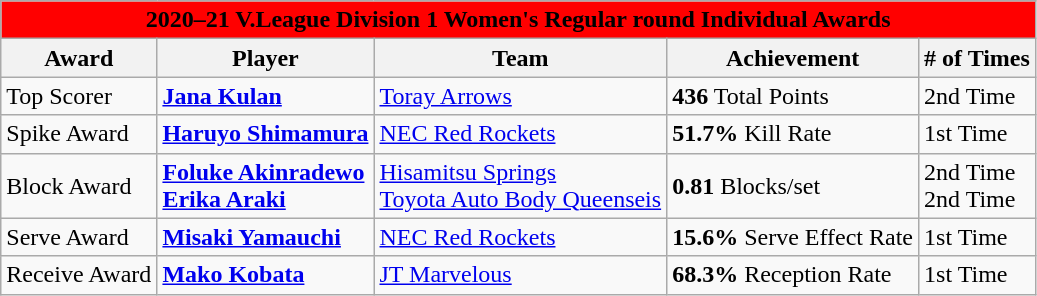<table class="wikitable" text-align:left;">
<tr>
<th style=background:red colspan=5><span>2020–21 V.League Division 1 Women's Regular round Individual Awards</span></th>
</tr>
<tr>
<th>Award</th>
<th>Player</th>
<th>Team</th>
<th>Achievement</th>
<th># of Times</th>
</tr>
<tr>
<td>Top Scorer</td>
<td><strong><a href='#'>Jana Kulan</a></strong></td>
<td><a href='#'>Toray Arrows</a></td>
<td><strong>436</strong> Total Points</td>
<td>2nd Time</td>
</tr>
<tr>
<td>Spike Award</td>
<td><strong><a href='#'>Haruyo Shimamura</a></strong></td>
<td><a href='#'>NEC Red Rockets</a></td>
<td><strong>51.7%</strong> Kill Rate</td>
<td>1st Time</td>
</tr>
<tr>
<td>Block Award</td>
<td><strong><a href='#'>Foluke Akinradewo</a></strong><br><strong><a href='#'>Erika Araki</a></strong></td>
<td><a href='#'>Hisamitsu Springs</a><br><a href='#'>Toyota Auto Body Queenseis</a></td>
<td><strong>0.81</strong> Blocks/set</td>
<td>2nd Time<br>2nd Time</td>
</tr>
<tr>
<td>Serve Award</td>
<td><strong><a href='#'>Misaki Yamauchi</a></strong></td>
<td><a href='#'>NEC Red Rockets</a></td>
<td><strong>15.6%</strong> Serve Effect Rate</td>
<td>1st Time</td>
</tr>
<tr>
<td>Receive Award</td>
<td><strong><a href='#'>Mako Kobata</a></strong></td>
<td><a href='#'>JT Marvelous</a></td>
<td><strong>68.3%</strong> Reception Rate</td>
<td>1st Time</td>
</tr>
</table>
